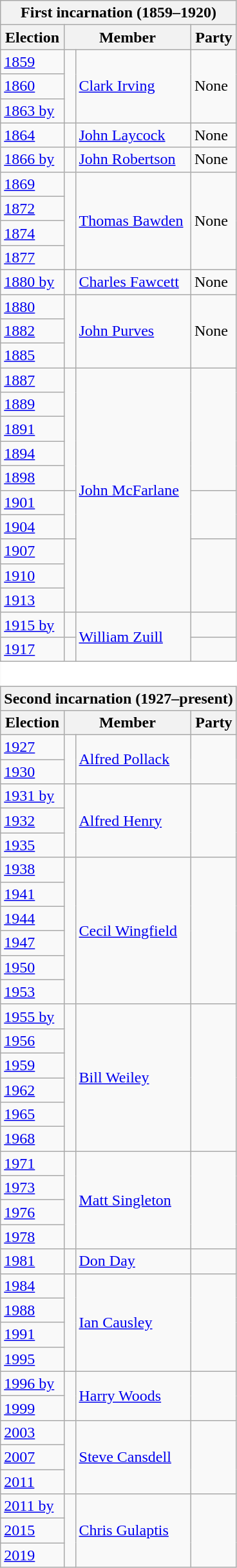<table class="wikitable" style='background: #f9f9f9; border-style: none none none none;'>
<tr>
<th colspan="4">First incarnation (1859–1920)</th>
</tr>
<tr>
<th>Election</th>
<th colspan="2">Member</th>
<th>Party</th>
</tr>
<tr>
<td><a href='#'>1859</a></td>
<td rowspan="3" > </td>
<td rowspan="3"><a href='#'>Clark Irving</a></td>
<td rowspan="3">None</td>
</tr>
<tr>
<td><a href='#'>1860</a></td>
</tr>
<tr>
<td><a href='#'>1863 by</a></td>
</tr>
<tr>
<td><a href='#'>1864</a></td>
<td> </td>
<td><a href='#'>John Laycock</a></td>
<td>None</td>
</tr>
<tr>
<td><a href='#'>1866 by</a></td>
<td> </td>
<td><a href='#'>John Robertson</a></td>
<td>None</td>
</tr>
<tr>
<td><a href='#'>1869</a></td>
<td rowspan="4" > </td>
<td rowspan="4"><a href='#'>Thomas Bawden</a></td>
<td rowspan="4">None</td>
</tr>
<tr>
<td><a href='#'>1872</a></td>
</tr>
<tr>
<td><a href='#'>1874</a></td>
</tr>
<tr>
<td><a href='#'>1877</a></td>
</tr>
<tr>
<td><a href='#'>1880 by</a></td>
<td> </td>
<td><a href='#'>Charles Fawcett</a></td>
<td>None</td>
</tr>
<tr>
<td><a href='#'>1880</a></td>
<td rowspan="3" > </td>
<td rowspan="3"><a href='#'>John Purves</a></td>
<td rowspan="3">None</td>
</tr>
<tr>
<td><a href='#'>1882</a></td>
</tr>
<tr>
<td><a href='#'>1885</a></td>
</tr>
<tr>
<td><a href='#'>1887</a></td>
<td rowspan="5" > </td>
<td rowspan="10"><a href='#'>John McFarlane</a></td>
<td rowspan="5"></td>
</tr>
<tr>
<td><a href='#'>1889</a></td>
</tr>
<tr>
<td><a href='#'>1891</a></td>
</tr>
<tr>
<td><a href='#'>1894</a></td>
</tr>
<tr>
<td><a href='#'>1898</a></td>
</tr>
<tr>
<td><a href='#'>1901</a></td>
<td rowspan="2" > </td>
<td rowspan="2"></td>
</tr>
<tr>
<td><a href='#'>1904</a></td>
</tr>
<tr>
<td><a href='#'>1907</a></td>
<td rowspan="3" > </td>
<td rowspan="3"></td>
</tr>
<tr>
<td><a href='#'>1910</a></td>
</tr>
<tr>
<td><a href='#'>1913</a></td>
</tr>
<tr>
<td><a href='#'>1915 by</a></td>
<td> </td>
<td rowspan="2"><a href='#'>William Zuill</a></td>
<td></td>
</tr>
<tr>
<td><a href='#'>1917</a></td>
<td> </td>
<td></td>
</tr>
<tr>
<td colspan="4" style='background: #FFFFFF; border-style: none none none none;'> </td>
</tr>
<tr>
<th colspan="4">Second incarnation (1927–present)</th>
</tr>
<tr>
<th>Election</th>
<th colspan="2">Member</th>
<th>Party</th>
</tr>
<tr>
<td><a href='#'>1927</a></td>
<td rowspan="2" > </td>
<td rowspan="2"><a href='#'>Alfred Pollack</a></td>
<td rowspan="2"></td>
</tr>
<tr>
<td><a href='#'>1930</a></td>
</tr>
<tr>
<td><a href='#'>1931 by</a></td>
<td rowspan="3" > </td>
<td rowspan="3"><a href='#'>Alfred Henry</a></td>
<td rowspan="3"></td>
</tr>
<tr>
<td><a href='#'>1932</a></td>
</tr>
<tr>
<td><a href='#'>1935</a></td>
</tr>
<tr>
<td><a href='#'>1938</a></td>
<td rowspan="6" > </td>
<td rowspan="6"><a href='#'>Cecil Wingfield</a></td>
<td rowspan="6"></td>
</tr>
<tr>
<td><a href='#'>1941</a></td>
</tr>
<tr>
<td><a href='#'>1944</a></td>
</tr>
<tr>
<td><a href='#'>1947</a></td>
</tr>
<tr>
<td><a href='#'>1950</a></td>
</tr>
<tr>
<td><a href='#'>1953</a></td>
</tr>
<tr>
<td><a href='#'>1955 by</a></td>
<td rowspan="6" > </td>
<td rowspan="6"><a href='#'>Bill Weiley</a></td>
<td rowspan="6"></td>
</tr>
<tr>
<td><a href='#'>1956</a></td>
</tr>
<tr>
<td><a href='#'>1959</a></td>
</tr>
<tr>
<td><a href='#'>1962</a></td>
</tr>
<tr>
<td><a href='#'>1965</a></td>
</tr>
<tr>
<td><a href='#'>1968</a></td>
</tr>
<tr>
<td><a href='#'>1971</a></td>
<td rowspan="4" > </td>
<td rowspan="4"><a href='#'>Matt Singleton</a></td>
<td rowspan="4"></td>
</tr>
<tr>
<td><a href='#'>1973</a></td>
</tr>
<tr>
<td><a href='#'>1976</a></td>
</tr>
<tr>
<td><a href='#'>1978</a></td>
</tr>
<tr>
<td><a href='#'>1981</a></td>
<td> </td>
<td><a href='#'>Don Day</a></td>
<td></td>
</tr>
<tr>
<td><a href='#'>1984</a></td>
<td rowspan="4" > </td>
<td rowspan="4"><a href='#'>Ian Causley</a></td>
<td rowspan="4"></td>
</tr>
<tr>
<td><a href='#'>1988</a></td>
</tr>
<tr>
<td><a href='#'>1991</a></td>
</tr>
<tr>
<td><a href='#'>1995</a></td>
</tr>
<tr>
<td><a href='#'>1996 by</a></td>
<td rowspan="2" > </td>
<td rowspan="2"><a href='#'>Harry Woods</a></td>
<td rowspan="2"></td>
</tr>
<tr>
<td><a href='#'>1999</a></td>
</tr>
<tr>
<td><a href='#'>2003</a></td>
<td rowspan="3" > </td>
<td rowspan="3"><a href='#'>Steve Cansdell</a></td>
<td rowspan="3"></td>
</tr>
<tr>
<td><a href='#'>2007</a></td>
</tr>
<tr>
<td><a href='#'>2011</a></td>
</tr>
<tr>
<td><a href='#'>2011 by</a></td>
<td rowspan="3" > </td>
<td rowspan="3"><a href='#'>Chris Gulaptis</a></td>
<td rowspan="3"></td>
</tr>
<tr>
<td><a href='#'>2015</a></td>
</tr>
<tr>
<td><a href='#'>2019</a></td>
</tr>
</table>
